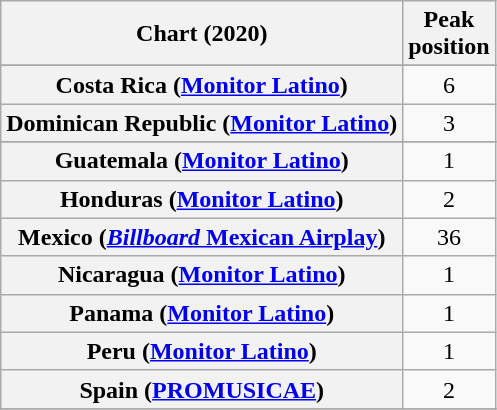<table class="wikitable sortable plainrowheaders" style="text-align:center">
<tr>
<th scope="col">Chart (2020)</th>
<th scope="col">Peak<br>position</th>
</tr>
<tr>
</tr>
<tr>
<th scope="row">Costa Rica (<a href='#'>Monitor Latino</a>)</th>
<td>6</td>
</tr>
<tr>
<th scope="row">Dominican Republic (<a href='#'>Monitor Latino</a>)</th>
<td>3</td>
</tr>
<tr>
</tr>
<tr>
<th scope="row">Guatemala (<a href='#'>Monitor Latino</a>)</th>
<td>1</td>
</tr>
<tr>
<th scope="row">Honduras (<a href='#'>Monitor Latino</a>)</th>
<td>2</td>
</tr>
<tr>
<th scope="row">Mexico (<a href='#'><em>Billboard</em> Mexican Airplay</a>)</th>
<td>36</td>
</tr>
<tr>
<th scope="row">Nicaragua (<a href='#'>Monitor Latino</a>)</th>
<td>1</td>
</tr>
<tr>
<th scope="row">Panama (<a href='#'>Monitor Latino</a>)</th>
<td>1</td>
</tr>
<tr>
<th scope="row">Peru (<a href='#'>Monitor Latino</a>)</th>
<td>1</td>
</tr>
<tr>
<th scope="row">Spain (<a href='#'>PROMUSICAE</a>)</th>
<td>2</td>
</tr>
<tr>
</tr>
<tr>
</tr>
<tr>
</tr>
<tr>
</tr>
</table>
